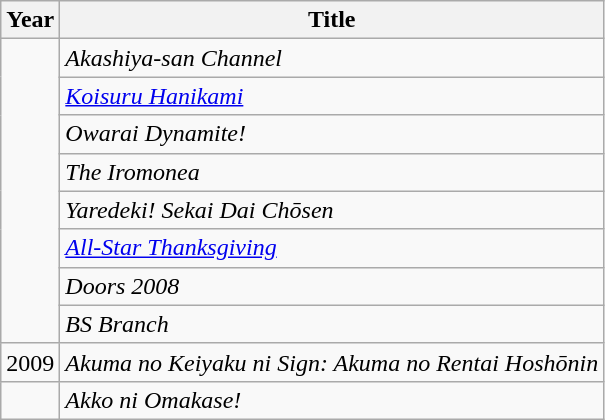<table class="wikitable">
<tr>
<th>Year</th>
<th>Title</th>
</tr>
<tr>
<td rowspan="8"></td>
<td><em>Akashiya-san Channel</em></td>
</tr>
<tr>
<td><em><a href='#'>Koisuru Hanikami</a></em></td>
</tr>
<tr>
<td><em>Owarai Dynamite!</em></td>
</tr>
<tr>
<td><em>The Iromonea</em></td>
</tr>
<tr>
<td><em>Yaredeki! Sekai Dai Chōsen</em></td>
</tr>
<tr>
<td><em><a href='#'>All-Star Thanksgiving</a></em></td>
</tr>
<tr>
<td><em>Doors 2008</em></td>
</tr>
<tr>
<td><em>BS Branch</em></td>
</tr>
<tr>
<td>2009</td>
<td><em>Akuma no Keiyaku ni Sign: Akuma no Rentai Hoshōnin</em></td>
</tr>
<tr>
<td></td>
<td><em>Akko ni Omakase!</em></td>
</tr>
</table>
